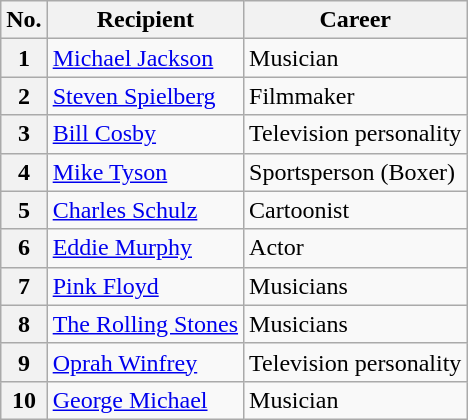<table class="wikitable plainrowheaders">
<tr>
<th scope="col">No.</th>
<th scope="col">Recipient</th>
<th scope="col">Career</th>
</tr>
<tr>
<th scope="row">1</th>
<td> <a href='#'>Michael Jackson</a></td>
<td>Musician</td>
</tr>
<tr>
<th scope="row">2</th>
<td> <a href='#'>Steven Spielberg</a></td>
<td>Filmmaker</td>
</tr>
<tr>
<th scope="row">3</th>
<td> <a href='#'>Bill Cosby</a></td>
<td>Television personality</td>
</tr>
<tr>
<th scope="row">4</th>
<td> <a href='#'>Mike Tyson</a></td>
<td>Sportsperson (Boxer)</td>
</tr>
<tr>
<th scope="row">5</th>
<td> <a href='#'>Charles Schulz</a></td>
<td>Cartoonist</td>
</tr>
<tr>
<th scope="row">6</th>
<td> <a href='#'>Eddie Murphy</a></td>
<td>Actor</td>
</tr>
<tr>
<th scope="row">7</th>
<td> <a href='#'>Pink Floyd</a></td>
<td>Musicians</td>
</tr>
<tr>
<th scope="row">8</th>
<td> <a href='#'>The Rolling Stones</a></td>
<td>Musicians</td>
</tr>
<tr>
<th scope="row">9</th>
<td> <a href='#'>Oprah Winfrey</a></td>
<td>Television personality</td>
</tr>
<tr>
<th scope="row">10</th>
<td> <a href='#'>George Michael</a></td>
<td>Musician</td>
</tr>
</table>
